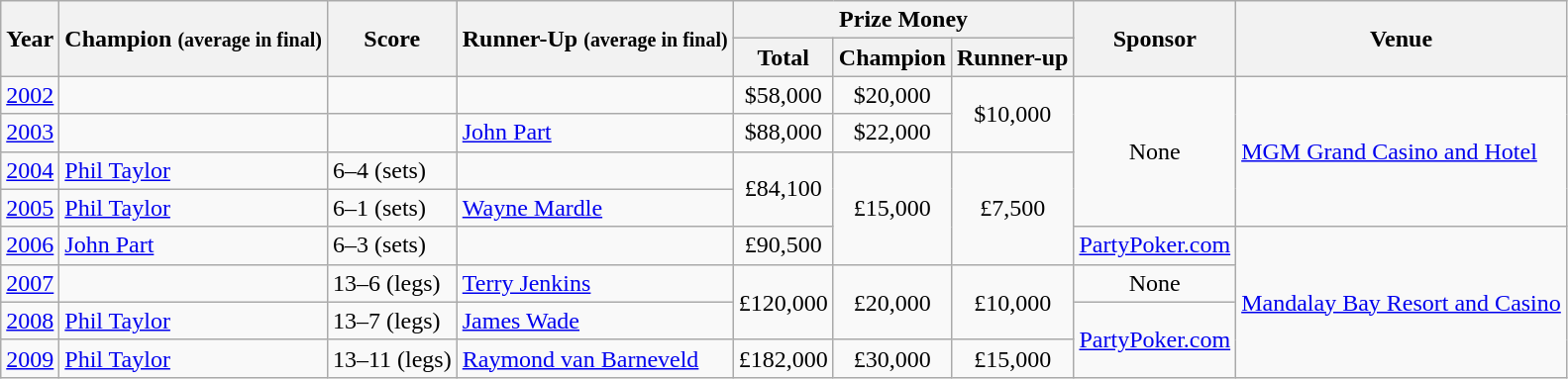<table class="wikitable">
<tr>
<th rowspan=2>Year</th>
<th rowspan=2>Champion <small>(average in final)</small></th>
<th rowspan=2>Score</th>
<th rowspan=2>Runner-Up <small>(average in final)</small></th>
<th colspan=3>Prize Money</th>
<th rowspan=2>Sponsor</th>
<th rowspan=2>Venue</th>
</tr>
<tr>
<th>Total</th>
<th>Champion</th>
<th>Runner-up</th>
</tr>
<tr>
<td><a href='#'>2002</a></td>
<td></td>
<td></td>
<td></td>
<td align="center">$58,000</td>
<td align="center">$20,000</td>
<td rowspan=2 align="center">$10,000</td>
<td rowspan=4 align="center">None</td>
<td rowspan=4><a href='#'>MGM Grand Casino and Hotel</a></td>
</tr>
<tr>
<td><a href='#'>2003</a></td>
<td></td>
<td></td>
<td> <a href='#'>John Part</a> <small></small></td>
<td align="center">$88,000</td>
<td align="center">$22,000</td>
</tr>
<tr>
<td><a href='#'>2004</a></td>
<td> <a href='#'>Phil Taylor</a> <small></small></td>
<td>6–4 (sets)</td>
<td></td>
<td rowspan=2 align="center">£84,100</td>
<td rowspan=3 align="center">£15,000</td>
<td rowspan=3 align="center">£7,500</td>
</tr>
<tr>
<td><a href='#'>2005</a></td>
<td> <a href='#'>Phil Taylor</a> <small></small></td>
<td>6–1 (sets)</td>
<td> <a href='#'>Wayne Mardle</a> <small></small></td>
</tr>
<tr>
<td><a href='#'>2006</a></td>
<td> <a href='#'>John Part</a> <small></small></td>
<td>6–3 (sets)</td>
<td></td>
<td align="center">£90,500</td>
<td><a href='#'>PartyPoker.com</a></td>
<td rowspan=4><a href='#'>Mandalay Bay Resort and Casino</a></td>
</tr>
<tr>
<td><a href='#'>2007</a></td>
<td></td>
<td>13–6 (legs)</td>
<td> <a href='#'>Terry Jenkins</a> <small></small></td>
<td rowspan=2 align="center">£120,000</td>
<td rowspan=2 align="center">£20,000</td>
<td rowspan=2 align="center">£10,000</td>
<td align="center">None</td>
</tr>
<tr>
<td><a href='#'>2008</a></td>
<td> <a href='#'>Phil Taylor</a> <small></small></td>
<td>13–7 (legs)</td>
<td> <a href='#'>James Wade</a> <small></small></td>
<td rowspan=2><a href='#'>PartyPoker.com</a></td>
</tr>
<tr>
<td><a href='#'>2009</a></td>
<td> <a href='#'>Phil Taylor</a> <small></small></td>
<td>13–11 (legs)</td>
<td> <a href='#'>Raymond van Barneveld</a> <small></small></td>
<td align="center">£182,000</td>
<td align="center">£30,000</td>
<td align="center">£15,000</td>
</tr>
</table>
